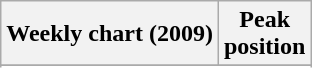<table class="wikitable sortable plainrowheaders" style="text-align:center">
<tr>
<th>Weekly chart (2009)</th>
<th>Peak<br>position</th>
</tr>
<tr>
</tr>
<tr>
</tr>
</table>
